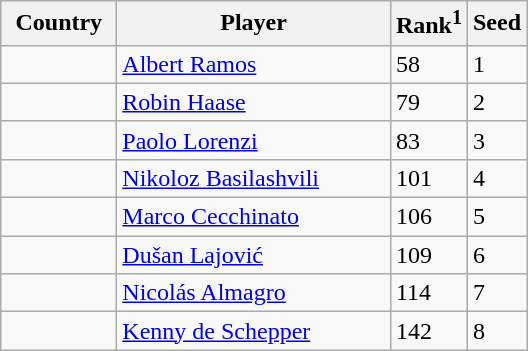<table class="sortable wikitable">
<tr>
<th width="70">Country</th>
<th width="175">Player</th>
<th>Rank<sup>1</sup></th>
<th>Seed</th>
</tr>
<tr>
<td></td>
<td><a href='#'>Albert Ramos</a></td>
<td>58</td>
<td>1</td>
</tr>
<tr>
<td></td>
<td><a href='#'>Robin Haase</a></td>
<td>79</td>
<td>2</td>
</tr>
<tr>
<td></td>
<td><a href='#'>Paolo Lorenzi</a></td>
<td>83</td>
<td>3</td>
</tr>
<tr>
<td></td>
<td><a href='#'>Nikoloz Basilashvili</a></td>
<td>101</td>
<td>4</td>
</tr>
<tr>
<td></td>
<td><a href='#'>Marco Cecchinato</a></td>
<td>106</td>
<td>5</td>
</tr>
<tr>
<td></td>
<td><a href='#'>Dušan Lajović</a></td>
<td>109</td>
<td>6</td>
</tr>
<tr>
<td></td>
<td><a href='#'>Nicolás Almagro</a></td>
<td>114</td>
<td>7</td>
</tr>
<tr>
<td></td>
<td><a href='#'>Kenny de Schepper</a></td>
<td>142</td>
<td>8</td>
</tr>
</table>
